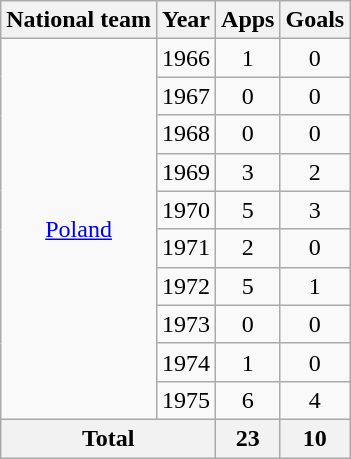<table class="wikitable" style="text-align:center">
<tr>
<th>National team</th>
<th>Year</th>
<th>Apps</th>
<th>Goals</th>
</tr>
<tr>
<td rowspan="10"><a href='#'>Poland</a></td>
<td>1966</td>
<td>1</td>
<td>0</td>
</tr>
<tr>
<td>1967</td>
<td>0</td>
<td>0</td>
</tr>
<tr>
<td>1968</td>
<td>0</td>
<td>0</td>
</tr>
<tr>
<td>1969</td>
<td>3</td>
<td>2</td>
</tr>
<tr>
<td>1970</td>
<td>5</td>
<td>3</td>
</tr>
<tr>
<td>1971</td>
<td>2</td>
<td>0</td>
</tr>
<tr>
<td>1972</td>
<td>5</td>
<td>1</td>
</tr>
<tr>
<td>1973</td>
<td>0</td>
<td>0</td>
</tr>
<tr>
<td>1974</td>
<td>1</td>
<td>0</td>
</tr>
<tr>
<td>1975</td>
<td>6</td>
<td>4</td>
</tr>
<tr>
<th colspan="2">Total</th>
<th>23</th>
<th>10</th>
</tr>
</table>
